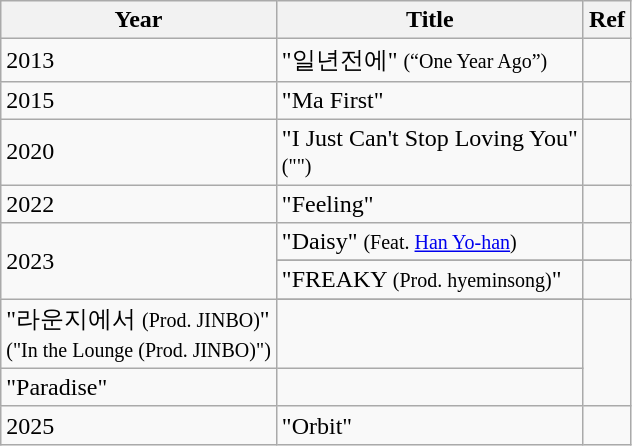<table class="wikitable">
<tr>
<th>Year</th>
<th>Title</th>
<th>Ref</th>
</tr>
<tr>
<td>2013</td>
<td>"일년전에" <small>(“One Year Ago”)</small></td>
<td></td>
</tr>
<tr>
<td>2015</td>
<td>"Ma First"</td>
<td></td>
</tr>
<tr>
<td>2020</td>
<td>"I Just Can't Stop Loving You" <br><small>("")</small></td>
<td></td>
</tr>
<tr>
<td>2022</td>
<td>"Feeling"</td>
<td></td>
</tr>
<tr>
<td rowspan="4">2023</td>
<td>"Daisy" <small>(Feat. <a href='#'>Han Yo-han</a>)</small></td>
<td></td>
</tr>
<tr>
</tr>
<tr>
<td>"FREAKY <small>(Prod. hyeminsong)</small>"</td>
<td></td>
</tr>
<tr>
</tr>
<tr>
<td>"라운지에서 <small>(Prod. JINBO)</small>" <br><small>("In the Lounge (Prod. JINBO)")</small></td>
<td></td>
</tr>
<tr>
<td>"Paradise"</td>
<td></td>
</tr>
<tr>
<td>2025</td>
<td>"Orbit"</td>
<td></td>
</tr>
</table>
